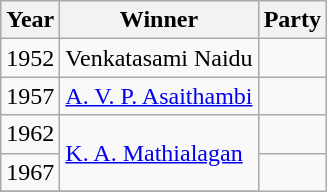<table class="wikitable sortable">
<tr>
<th>Year</th>
<th>Winner</th>
<th colspan="2">Party</th>
</tr>
<tr --->
<td>1952</td>
<td>Venkatasami Naidu</td>
<td></td>
</tr>
<tr>
<td>1957</td>
<td><a href='#'>A. V. P. Asaithambi</a></td>
<td></td>
</tr>
<tr>
<td>1962</td>
<td rowspan=2><a href='#'>K. A. Mathialagan</a></td>
<td></td>
</tr>
<tr>
<td>1967</td>
</tr>
<tr>
</tr>
</table>
